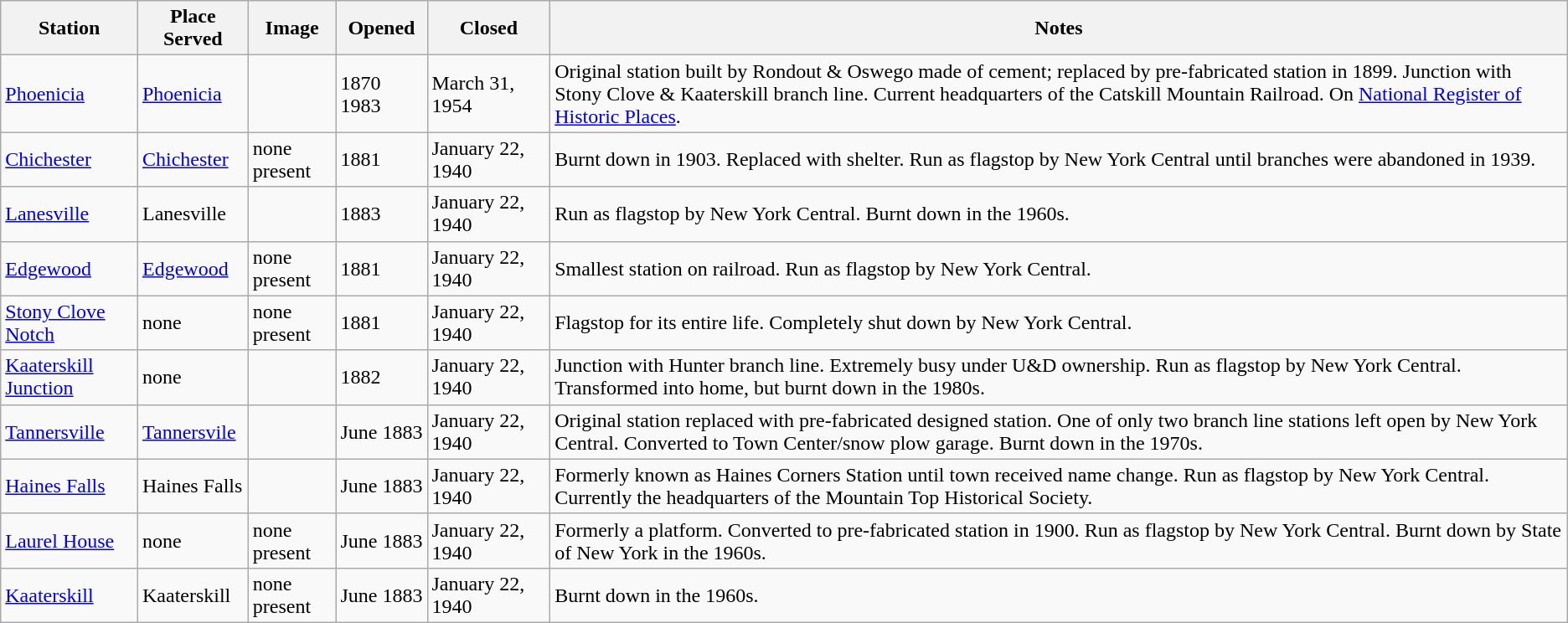<table class="wikitable">
<tr>
<th>Station</th>
<th>Place Served</th>
<th>Image</th>
<th>Opened</th>
<th>Closed</th>
<th>Notes</th>
</tr>
<tr>
<td><a href='#'>Phoenicia</a></td>
<td><a href='#'>Phoenicia</a></td>
<td></td>
<td>1870<br>1983</td>
<td>March 31, 1954</td>
<td>Original station built by Rondout & Oswego made of cement; replaced by pre-fabricated station in 1899. Junction with Stony Clove & Kaaterskill branch line. Current headquarters of the Catskill Mountain Railroad. On <a href='#'>National Register of Historic Places</a>.</td>
</tr>
<tr>
<td><a href='#'>Chichester</a></td>
<td><a href='#'>Chichester</a></td>
<td>none present</td>
<td>1881</td>
<td>January 22, 1940</td>
<td>Burnt down in 1903. Replaced with shelter. Run as flagstop by New York Central until branches were abandoned in 1939.</td>
</tr>
<tr>
<td><a href='#'>Lanesville</a></td>
<td>Lanesville</td>
<td></td>
<td>1883</td>
<td>January 22, 1940</td>
<td>Run as flagstop by New York Central. Burnt down in the 1960s.</td>
</tr>
<tr>
<td><a href='#'>Edgewood</a></td>
<td><a href='#'>Edgewood</a></td>
<td>none present</td>
<td>1881</td>
<td>January 22, 1940</td>
<td>Smallest station on railroad. Run as flagstop by New York Central.</td>
</tr>
<tr>
<td><a href='#'>Stony Clove Notch</a></td>
<td>none</td>
<td>none present</td>
<td>1881</td>
<td>January 22, 1940</td>
<td>Flagstop for its entire life. Completely shut down by New York Central.</td>
</tr>
<tr>
<td><a href='#'>Kaaterskill Junction</a></td>
<td>none</td>
<td></td>
<td>1882</td>
<td>January 22, 1940</td>
<td>Junction with Hunter branch line. Extremely busy under U&D ownership. Run as flagstop by New York Central. Transformed into home, but burnt down in the 1980s.</td>
</tr>
<tr>
<td><a href='#'>Tannersville</a></td>
<td><a href='#'>Tannersvile</a></td>
<td></td>
<td>June 1883</td>
<td>January 22, 1940</td>
<td>Original station replaced with pre-fabricated designed station. One of only two branch line stations left open by New York Central. Converted to Town Center/snow plow garage. Burnt down in the 1970s.</td>
</tr>
<tr>
<td><a href='#'>Haines Falls</a></td>
<td>Haines Falls</td>
<td></td>
<td>June 1883</td>
<td>January 22, 1940</td>
<td>Formerly known as Haines Corners Station until town received name change. Run as flagstop by New York Central. Currently the headquarters of the Mountain Top Historical Society.</td>
</tr>
<tr>
<td><a href='#'>Laurel House</a></td>
<td>none</td>
<td>none present</td>
<td>June 1883</td>
<td>January 22, 1940</td>
<td>Formerly a platform. Converted to pre-fabricated station in 1900. Run as flagstop by New York Central. Burnt down by State of New York in the 1960s.</td>
</tr>
<tr>
<td><a href='#'>Kaaterskill</a></td>
<td>Kaaterskill</td>
<td>none present</td>
<td>June 1883</td>
<td>January 22, 1940</td>
<td>Burnt down in the 1960s.</td>
</tr>
</table>
